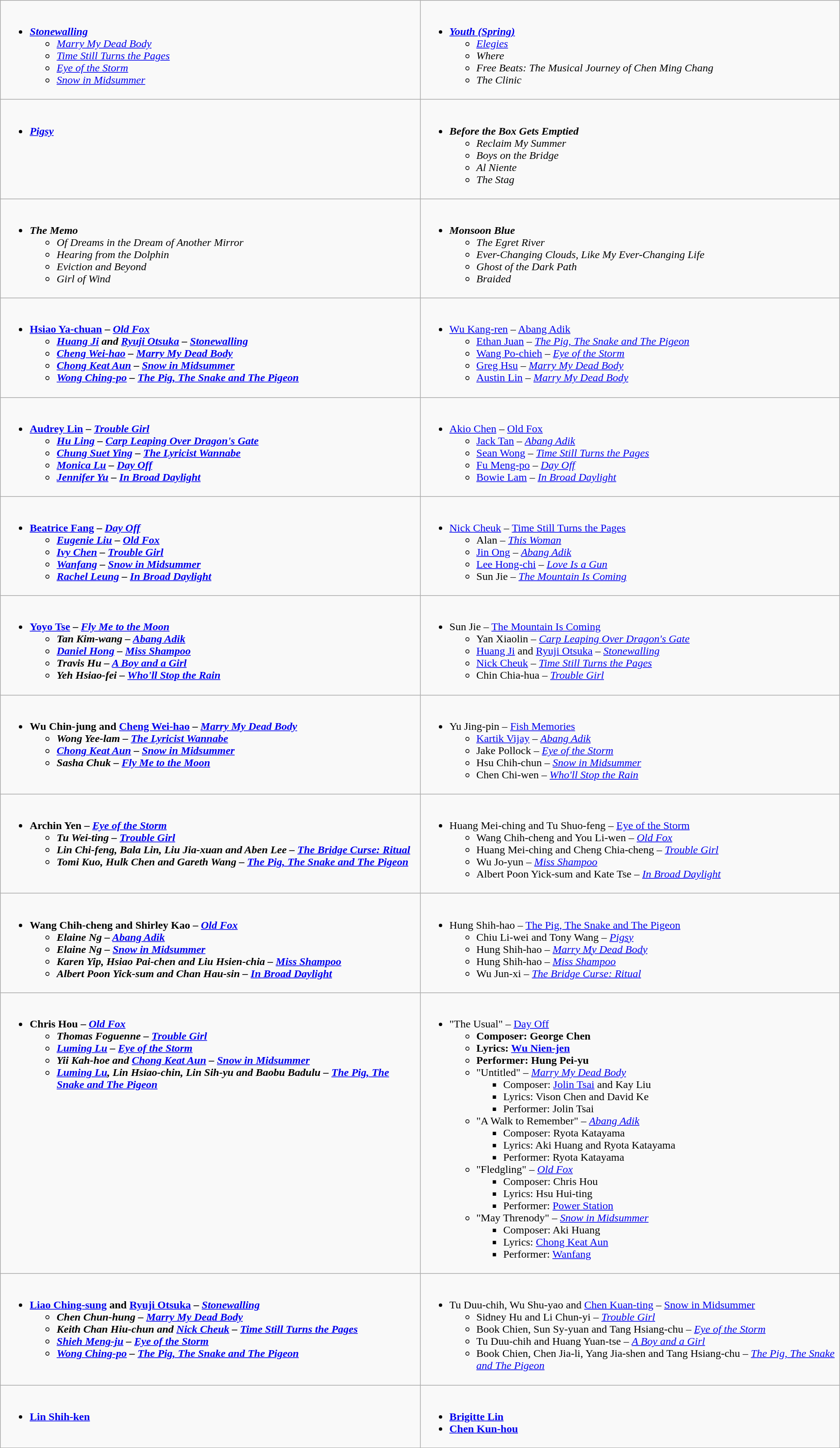<table class=wikitable>
<tr>
<td valign="top" width="50%"><br><ul><li><strong><em><a href='#'>Stonewalling</a></em></strong><ul><li><em><a href='#'>Marry My Dead Body</a></em></li><li><em><a href='#'>Time Still Turns the Pages</a></em></li><li><em><a href='#'>Eye of the Storm</a></em></li><li><em><a href='#'>Snow in Midsummer</a></em></li></ul></li></ul></td>
<td valign="top" width="50%"><br><ul><li><strong><em><a href='#'>Youth (Spring)</a></em></strong><ul><li><em><a href='#'>Elegies</a></em></li><li><em>Where</em></li><li><em>Free Beats: The Musical Journey of Chen Ming Chang</em></li><li><em>The Clinic</em></li></ul></li></ul></td>
</tr>
<tr>
<td valign="top" width="50%"><br><ul><li><strong><em><a href='#'>Pigsy</a></em></strong></li></ul></td>
<td valign="top" width="50%"><br><ul><li><strong><em>Before the Box Gets Emptied</em></strong><ul><li><em>Reclaim My Summer</em></li><li><em>Boys on the Bridge</em></li><li><em>Al Niente</em></li><li><em>The Stag</em></li></ul></li></ul></td>
</tr>
<tr>
<td valign="top" width="50%"><br><ul><li><strong><em>The Memo</em></strong><ul><li><em>Of Dreams in the Dream of Another Mirror</em></li><li><em>Hearing from the Dolphin</em></li><li><em>Eviction and Beyond</em></li><li><em>Girl of Wind</em></li></ul></li></ul></td>
<td valign="top" width="50%"><br><ul><li><strong><em>Monsoon Blue</em></strong><ul><li><em>The Egret River</em></li><li><em>Ever-Changing Clouds, Like My Ever-Changing Life</em></li><li><em>Ghost of the Dark Path</em></li><li><em>Braided</em></li></ul></li></ul></td>
</tr>
<tr>
<td valign="top" width="50%"><br><ul><li><strong><a href='#'>Hsiao Ya-chuan</a> – <em><a href='#'>Old Fox</a><strong><em><ul><li><a href='#'>Huang Ji</a> and <a href='#'>Ryuji Otsuka</a>  – </em><a href='#'>Stonewalling</a><em></li><li><a href='#'>Cheng Wei-hao</a> – </em><a href='#'>Marry My Dead Body</a><em></li><li><a href='#'>Chong Keat Aun</a> – </em><a href='#'>Snow in Midsummer</a><em></li><li><a href='#'>Wong Ching-po</a> – </em><a href='#'>The Pig, The Snake and The Pigeon</a><em></li></ul></li></ul></td>
<td valign="top" width="50%"><br><ul><li></strong><a href='#'>Wu Kang-ren</a> – </em><a href='#'>Abang Adik</a></em></strong><ul><li><a href='#'>Ethan Juan</a> – <em><a href='#'>The Pig, The Snake and The Pigeon</a></em></li><li><a href='#'>Wang Po-chieh</a> – <em><a href='#'>Eye of the Storm</a></em></li><li><a href='#'>Greg Hsu</a> – <em><a href='#'>Marry My Dead Body</a></em></li><li><a href='#'>Austin Lin</a> – <em><a href='#'>Marry My Dead Body</a></em></li></ul></li></ul></td>
</tr>
<tr>
<td valign="top" width="50%"><br><ul><li><strong><a href='#'>Audrey Lin</a> – <em><a href='#'>Trouble Girl</a><strong><em><ul><li><a href='#'>Hu Ling</a> – </em><a href='#'>Carp Leaping Over Dragon's Gate</a><em></li><li><a href='#'>Chung Suet Ying</a> – </em><a href='#'>The Lyricist Wannabe</a><em></li><li><a href='#'>Monica Lu</a> – </em><a href='#'>Day Off</a><em></li><li><a href='#'>Jennifer Yu</a> – </em><a href='#'>In Broad Daylight</a><em></li></ul></li></ul></td>
<td valign="top" width="50%"><br><ul><li></strong><a href='#'>Akio Chen</a> – </em><a href='#'>Old Fox</a></em></strong><ul><li><a href='#'>Jack Tan</a> – <em><a href='#'>Abang Adik</a></em></li><li><a href='#'>Sean Wong</a> – <em><a href='#'>Time Still Turns the Pages</a></em></li><li><a href='#'>Fu Meng-po</a> – <em><a href='#'>Day Off</a></em></li><li><a href='#'>Bowie Lam</a> – <em><a href='#'>In Broad Daylight</a></em></li></ul></li></ul></td>
</tr>
<tr>
<td valign="top" width="50%"><br><ul><li><strong><a href='#'>Beatrice Fang</a> – <em><a href='#'>Day Off</a><strong><em><ul><li><a href='#'>Eugenie Liu</a> – </em><a href='#'>Old Fox</a><em></li><li><a href='#'>Ivy Chen</a> – </em><a href='#'>Trouble Girl</a><em></li><li><a href='#'>Wanfang</a> – </em><a href='#'>Snow in Midsummer</a><em></li><li><a href='#'>Rachel Leung</a> – </em><a href='#'>In Broad Daylight</a><em></li></ul></li></ul></td>
<td valign="top" width="50%"><br><ul><li></strong><a href='#'>Nick Cheuk</a> – </em><a href='#'>Time Still Turns the Pages</a></em></strong><ul><li>Alan – <em><a href='#'>This Woman</a></em></li><li><a href='#'>Jin Ong</a> – <em><a href='#'>Abang Adik</a></em></li><li><a href='#'>Lee Hong-chi</a> – <em><a href='#'>Love Is a Gun</a></em></li><li>Sun Jie – <em><a href='#'>The Mountain Is Coming</a></em></li></ul></li></ul></td>
</tr>
<tr>
<td valign="top" width="50%"><br><ul><li><strong><a href='#'>Yoyo Tse</a> – <em><a href='#'>Fly Me to the Moon</a><strong><em><ul><li>Tan Kim-wang – </em><a href='#'>Abang Adik</a><em></li><li><a href='#'>Daniel Hong</a> – </em><a href='#'>Miss Shampoo</a><em></li><li>Travis Hu – </em><a href='#'>A Boy and a Girl</a><em></li><li>Yeh Hsiao-fei – </em><a href='#'>Who'll Stop the Rain</a><em></li></ul></li></ul></td>
<td valign="top" width="50%"><br><ul><li></strong>Sun Jie – </em><a href='#'>The Mountain Is Coming</a></em></strong><ul><li>Yan Xiaolin – <em><a href='#'>Carp Leaping Over Dragon's Gate</a></em></li><li><a href='#'>Huang Ji</a> and <a href='#'>Ryuji Otsuka</a>  – <em><a href='#'>Stonewalling</a></em></li><li><a href='#'>Nick Cheuk</a> – <em><a href='#'>Time Still Turns the Pages</a></em></li><li>Chin Chia-hua – <em><a href='#'>Trouble Girl</a></em></li></ul></li></ul></td>
</tr>
<tr>
<td valign="top" width="50%"><br><ul><li><strong>Wu Chin-jung and <a href='#'>Cheng Wei-hao</a> – <em><a href='#'>Marry My Dead Body</a><strong><em><ul><li>Wong Yee-lam – </em><a href='#'>The Lyricist Wannabe</a><em></li><li><a href='#'>Chong Keat Aun</a> – </em><a href='#'>Snow in Midsummer</a><em></li><li>Sasha Chuk – </em><a href='#'>Fly Me to the Moon</a><em></li></ul></li></ul></td>
<td valign="top" width="50%"><br><ul><li></strong>Yu Jing-pin – </em><a href='#'>Fish Memories</a></em></strong><ul><li><a href='#'>Kartik Vijay</a>  – <em><a href='#'>Abang Adik</a></em></li><li>Jake Pollock – <em><a href='#'>Eye of the Storm</a></em></li><li>Hsu Chih-chun – <em><a href='#'>Snow in Midsummer</a></em></li><li>Chen Chi-wen – <em><a href='#'>Who'll Stop the Rain</a></em></li></ul></li></ul></td>
</tr>
<tr>
<td valign="top" width="50%"><br><ul><li><strong>Archin Yen – <em><a href='#'>Eye of the Storm</a><strong><em><ul><li>Tu Wei-ting  – </em><a href='#'>Trouble Girl</a><em></li><li>Lin Chi-feng, Bala Lin, Liu Jia-xuan and Aben Lee – </em><a href='#'>The Bridge Curse: Ritual</a><em></li><li>Tomi Kuo, Hulk Chen and Gareth Wang – </em><a href='#'>The Pig, The Snake and The Pigeon</a><em></li></ul></li></ul></td>
<td valign="top" width="50%"><br><ul><li></strong>Huang Mei-ching and Tu Shuo-feng – </em><a href='#'>Eye of the Storm</a></em></strong><ul><li>Wang Chih-cheng and You Li-wen – <em><a href='#'>Old Fox</a></em></li><li>Huang Mei-ching and Cheng Chia-cheng – <em><a href='#'>Trouble Girl</a></em></li><li>Wu Jo-yun – <em><a href='#'>Miss Shampoo</a></em></li><li>Albert Poon Yick-sum and Kate Tse – <em><a href='#'>In Broad Daylight</a></em></li></ul></li></ul></td>
</tr>
<tr>
<td valign="top" width="50%"><br><ul><li><strong>Wang Chih-cheng and Shirley Kao – <em><a href='#'>Old Fox</a><strong><em><ul><li>Elaine Ng – </em><a href='#'>Abang Adik</a><em></li><li>Elaine Ng – </em><a href='#'>Snow in Midsummer</a><em></li><li>Karen Yip, Hsiao Pai-chen and Liu Hsien-chia – </em><a href='#'>Miss Shampoo</a><em></li><li>Albert Poon Yick-sum and Chan Hau-sin – </em><a href='#'>In Broad Daylight</a><em></li></ul></li></ul></td>
<td valign="top" width="50%"><br><ul><li></strong>Hung Shih-hao – </em><a href='#'>The Pig, The Snake and The Pigeon</a></em></strong><ul><li>Chiu Li-wei and Tony Wang – <em><a href='#'>Pigsy</a></em></li><li>Hung Shih-hao – <em><a href='#'>Marry My Dead Body</a></em></li><li>Hung Shih-hao – <em><a href='#'>Miss Shampoo</a></em></li><li>Wu Jun-xi – <em><a href='#'>The Bridge Curse: Ritual</a></em></li></ul></li></ul></td>
</tr>
<tr>
<td valign="top" width="50%"><br><ul><li><strong>Chris Hou – <em><a href='#'>Old Fox</a><strong><em><ul><li>Thomas Foguenne – </em><a href='#'>Trouble Girl</a><em></li><li><a href='#'>Luming Lu</a> – </em><a href='#'>Eye of the Storm</a><em></li><li>Yii Kah-hoe and <a href='#'>Chong Keat Aun</a> – </em><a href='#'>Snow in Midsummer</a><em></li><li><a href='#'>Luming Lu</a>, Lin Hsiao-chin, Lin Sih-yu and Baobu Badulu – </em><a href='#'>The Pig, The Snake and The Pigeon</a><em></li></ul></li></ul></td>
<td valign="top" width="50%"><br><ul><li></strong>"The Usual" – </em><a href='#'>Day Off</a></em></strong><ul><li><strong>Composer: George Chen</strong></li><li><strong>Lyrics: <a href='#'>Wu Nien-jen</a></strong></li><li><strong>Performer: Hung Pei-yu</strong></li><li>"Untitled" – <em><a href='#'>Marry My Dead Body</a></em><ul><li>Composer: <a href='#'>Jolin Tsai</a> and Kay Liu</li><li>Lyrics: Vison Chen and David Ke</li><li>Performer: Jolin Tsai</li></ul></li><li>"A Walk to Remember" – <em><a href='#'>Abang Adik</a></em><ul><li>Composer: Ryota Katayama</li><li>Lyrics: Aki Huang and Ryota Katayama</li><li>Performer: Ryota Katayama</li></ul></li><li>"Fledgling" – <em><a href='#'>Old Fox</a></em><ul><li>Composer: Chris Hou</li><li>Lyrics: Hsu Hui-ting</li><li>Performer: <a href='#'>Power Station</a></li></ul></li><li>"May Threnody" – <em><a href='#'>Snow in Midsummer</a></em><ul><li>Composer: Aki Huang</li><li>Lyrics: <a href='#'>Chong Keat Aun</a></li><li>Performer: <a href='#'>Wanfang</a></li></ul></li></ul></li></ul></td>
</tr>
<tr>
<td valign="top" width="50%"><br><ul><li><strong><a href='#'>Liao Ching-sung</a> and <a href='#'>Ryuji Otsuka</a> – <em><a href='#'>Stonewalling</a><strong><em><ul><li>Chen Chun-hung – </em><a href='#'>Marry My Dead Body</a><em></li><li>Keith Chan Hiu-chun and <a href='#'>Nick Cheuk</a> – </em><a href='#'>Time Still Turns the Pages</a><em></li><li><a href='#'>Shieh Meng-ju</a> – </em><a href='#'>Eye of the Storm</a><em></li><li><a href='#'>Wong Ching-po</a> – </em><a href='#'>The Pig, The Snake and The Pigeon</a><em></li></ul></li></ul></td>
<td valign="top" width="50%"><br><ul><li></strong>Tu Duu-chih, Wu Shu-yao and <a href='#'>Chen Kuan-ting</a> – </em><a href='#'>Snow in Midsummer</a></em></strong><ul><li>Sidney Hu and Li Chun-yi – <em><a href='#'>Trouble Girl</a></em></li><li>Book Chien, Sun Sy-yuan and Tang Hsiang-chu – <em><a href='#'>Eye of the Storm</a></em></li><li>Tu Duu-chih and Huang Yuan-tse – <em><a href='#'>A Boy and a Girl</a></em></li><li>Book Chien, Chen Jia-li, Yang Jia-shen and Tang Hsiang-chu – <em><a href='#'>The Pig, The Snake and The Pigeon</a></em></li></ul></li></ul></td>
</tr>
<tr>
<td valign="top" width="50%"><br><ul><li><strong><a href='#'>Lin Shih-ken</a></strong></li></ul></td>
<td valign="top" width="50%"><br><ul><li><strong><a href='#'>Brigitte Lin</a></strong></li><li><strong><a href='#'>Chen Kun-hou</a></strong></li></ul></td>
</tr>
</table>
